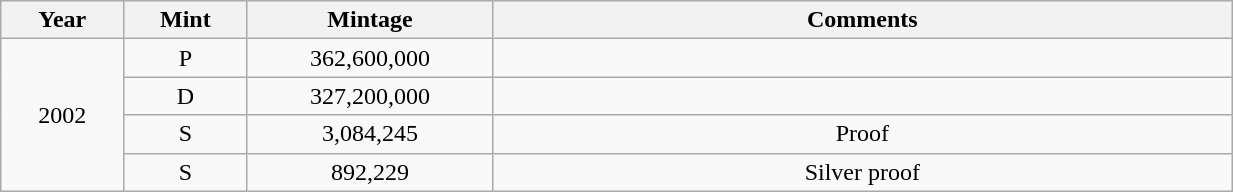<table class="wikitable sortable" style="min-width:65%; text-align:center;">
<tr>
<th width="10%">Year</th>
<th width="10%">Mint</th>
<th width="20%">Mintage</th>
<th width="60%">Comments</th>
</tr>
<tr>
<td rowspan="4">2002</td>
<td>P</td>
<td>362,600,000</td>
<td></td>
</tr>
<tr>
<td>D</td>
<td>327,200,000</td>
<td></td>
</tr>
<tr>
<td>S</td>
<td>3,084,245</td>
<td>Proof</td>
</tr>
<tr>
<td>S</td>
<td>892,229</td>
<td>Silver proof</td>
</tr>
</table>
